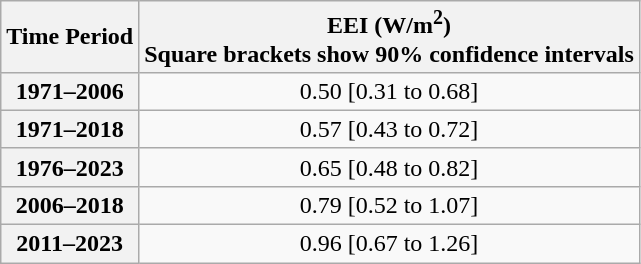<table class=wikitable style="text-align:center;">
<tr>
<th>Time Period</th>
<th>EEI (W/m<sup>2</sup>)<br><strong>Square brackets show 90% confidence intervals</strong></th>
</tr>
<tr>
<th>1971–2006</th>
<td>0.50 [0.31 to 0.68]</td>
</tr>
<tr>
<th>1971–2018</th>
<td>0.57 [0.43 to 0.72]</td>
</tr>
<tr>
<th>1976–2023</th>
<td>0.65 [0.48 to 0.82]</td>
</tr>
<tr>
<th>2006–2018</th>
<td>0.79 [0.52 to 1.07]</td>
</tr>
<tr>
<th>2011–2023</th>
<td>0.96 [0.67 to 1.26]</td>
</tr>
</table>
